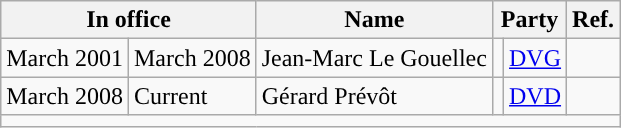<table class="wikitable">
<tr>
<th colspan="2">In office</th>
<th>Name</th>
<th colspan="2">Party</th>
<th>Ref.</th>
</tr>
<tr>
<td>March 2001</td>
<td>March 2008</td>
<td>Jean-Marc Le Gouellec</td>
<td style="background:"></td>
<td><a href='#'>DVG</a></td>
<td></td>
</tr>
<tr>
<td>March 2008</td>
<td>Current</td>
<td>Gérard Prévôt</td>
<td style="background:"></td>
<td><a href='#'>DVD</a></td>
<td></td>
</tr>
<tr>
<td colspan="6"></td>
</tr>
</table>
